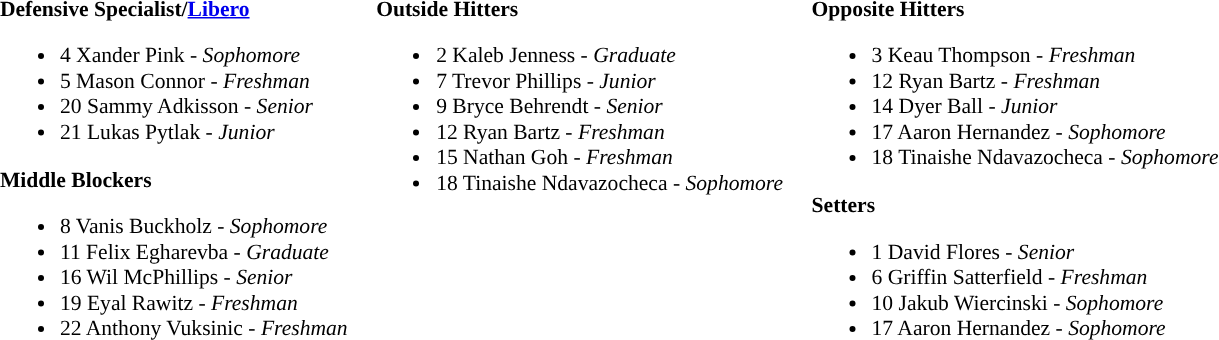<table class="toccolours" style="border-collapse:collapse; font-size:90%;">
<tr>
<td colspan="7"></td>
</tr>
<tr>
</tr>
<tr>
<td width="03"> </td>
<td valign="top"><br><strong>Defensive Specialist/<a href='#'>Libero</a></strong><ul><li>4 Xander Pink - <em>Sophomore</em></li><li>5 Mason Connor - <em>Freshman</em></li><li>20 Sammy Adkisson - <em>Senior</em></li><li>21 Lukas Pytlak - <em>Junior</em></li></ul><strong>Middle Blockers</strong><ul><li>8 Vanis Buckholz - <em>Sophomore</em></li><li>11 Felix Egharevba - <em>Graduate</em></li><li>16 Wil McPhillips - <em>Senior</em></li><li>19 Eyal Rawitz  - <em>Freshman</em></li><li>22 Anthony Vuksinic - <em>Freshman</em></li></ul></td>
<td width="15"> </td>
<td valign="top"><br><strong>Outside Hitters</strong><ul><li>2 Kaleb Jenness - <em>Graduate</em></li><li>7 Trevor Phillips - <em>Junior</em></li><li>9 Bryce Behrendt - <em>Senior</em></li><li>12 Ryan Bartz - <em>Freshman</em></li><li>15 Nathan Goh - <em>Freshman</em></li><li>18 Tinaishe Ndavazocheca - <em>Sophomore</em></li></ul></td>
<td width="15"> </td>
<td valign="top"><br><strong>Opposite Hitters</strong><ul><li>3 Keau Thompson - <em>Freshman</em></li><li>12 Ryan Bartz - <em>Freshman</em></li><li>14 Dyer Ball - <em>Junior</em></li><li>17 Aaron Hernandez - <em>Sophomore</em></li><li>18 Tinaishe Ndavazocheca - <em>Sophomore</em></li></ul><strong>Setters</strong><ul><li>1 David Flores - <em>Senior</em></li><li>6 Griffin Satterfield - <em>Freshman</em></li><li>10 Jakub Wiercinski - <em>Sophomore</em></li><li>17 Aaron Hernandez - <em>Sophomore</em></li></ul></td>
<td width="20"> </td>
</tr>
</table>
